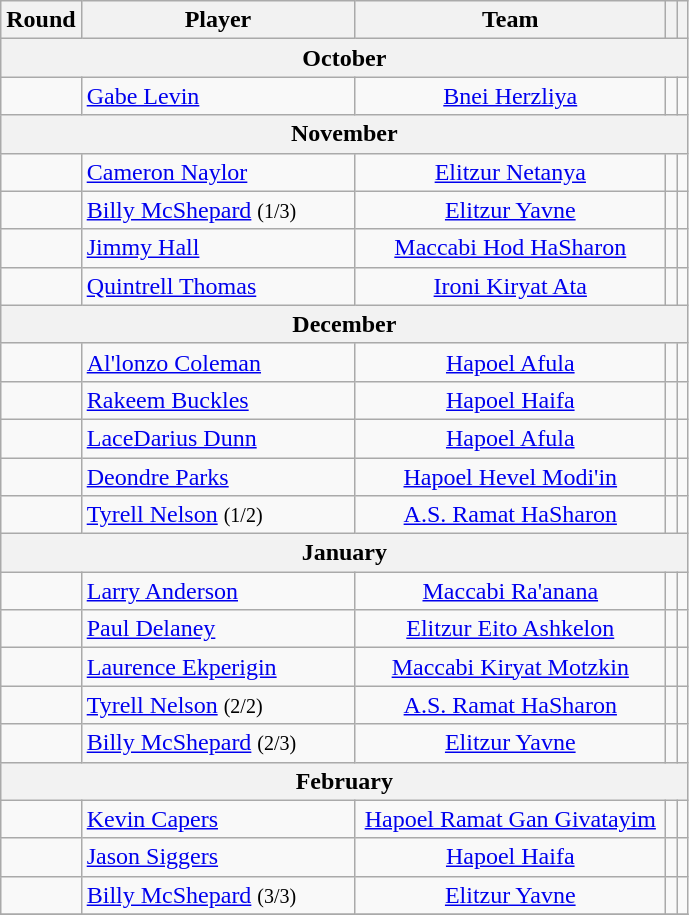<table class="wikitable" style="text-align:center;">
<tr>
<th>Round</th>
<th style="text-align:center;width:175px;">Player</th>
<th style="text-align:center;width:200px;">Team</th>
<th><a href='#'></a></th>
<th></th>
</tr>
<tr>
<th colspan=5>October</th>
</tr>
<tr>
<td></td>
<td align="left"> <a href='#'>Gabe Levin</a></td>
<td><a href='#'>Bnei Herzliya</a></td>
<td></td>
<td></td>
</tr>
<tr>
<th colspan=5>November</th>
</tr>
<tr>
<td></td>
<td align="left"> <a href='#'>Cameron Naylor</a></td>
<td><a href='#'>Elitzur Netanya</a></td>
<td></td>
<td></td>
</tr>
<tr>
<td></td>
<td align="left"> <a href='#'>Billy McShepard</a> <small>(1/3)</small></td>
<td><a href='#'>Elitzur Yavne</a></td>
<td></td>
<td></td>
</tr>
<tr>
<td></td>
<td align="left"> <a href='#'>Jimmy Hall</a></td>
<td><a href='#'>Maccabi Hod HaSharon</a></td>
<td></td>
<td></td>
</tr>
<tr>
<td></td>
<td align="left"> <a href='#'>Quintrell Thomas</a></td>
<td><a href='#'>Ironi Kiryat Ata</a></td>
<td></td>
<td></td>
</tr>
<tr>
<th colspan=5>December</th>
</tr>
<tr>
<td></td>
<td align="left"> <a href='#'>Al'lonzo Coleman</a></td>
<td><a href='#'>Hapoel Afula</a></td>
<td></td>
<td></td>
</tr>
<tr>
<td></td>
<td align="left"> <a href='#'>Rakeem Buckles</a></td>
<td><a href='#'>Hapoel Haifa</a></td>
<td></td>
<td></td>
</tr>
<tr>
<td></td>
<td align="left"> <a href='#'>LaceDarius Dunn</a></td>
<td><a href='#'>Hapoel Afula</a></td>
<td></td>
<td></td>
</tr>
<tr>
<td></td>
<td align="left"> <a href='#'>Deondre Parks</a></td>
<td><a href='#'>Hapoel Hevel Modi'in</a></td>
<td></td>
<td></td>
</tr>
<tr>
<td></td>
<td align="left"> <a href='#'>Tyrell Nelson</a> <small>(1/2)</small></td>
<td><a href='#'>A.S. Ramat HaSharon</a></td>
<td></td>
<td></td>
</tr>
<tr>
<th colspan=5>January</th>
</tr>
<tr>
<td></td>
<td align="left"> <a href='#'>Larry Anderson</a></td>
<td><a href='#'>Maccabi Ra'anana</a></td>
<td></td>
<td></td>
</tr>
<tr>
<td></td>
<td align="left"> <a href='#'>Paul Delaney</a></td>
<td><a href='#'>Elitzur Eito Ashkelon</a></td>
<td></td>
<td></td>
</tr>
<tr>
<td></td>
<td align="left"> <a href='#'>Laurence Ekperigin</a></td>
<td><a href='#'>Maccabi Kiryat Motzkin</a></td>
<td></td>
<td></td>
</tr>
<tr>
<td></td>
<td align="left"> <a href='#'>Tyrell Nelson</a> <small>(2/2)</small></td>
<td><a href='#'>A.S. Ramat HaSharon</a></td>
<td></td>
<td></td>
</tr>
<tr>
<td></td>
<td align="left"> <a href='#'>Billy McShepard</a> <small>(2/3)</small></td>
<td><a href='#'>Elitzur Yavne</a></td>
<td></td>
<td></td>
</tr>
<tr>
<th colspan=5>February</th>
</tr>
<tr>
<td></td>
<td align="left"> <a href='#'>Kevin Capers</a></td>
<td><a href='#'>Hapoel Ramat Gan Givatayim</a></td>
<td></td>
<td></td>
</tr>
<tr>
<td></td>
<td align="left"> <a href='#'>Jason Siggers</a></td>
<td><a href='#'>Hapoel Haifa</a></td>
<td></td>
<td></td>
</tr>
<tr>
<td></td>
<td align="left"> <a href='#'>Billy McShepard</a> <small>(3/3)</small></td>
<td><a href='#'>Elitzur Yavne</a></td>
<td></td>
<td></td>
</tr>
<tr>
</tr>
</table>
